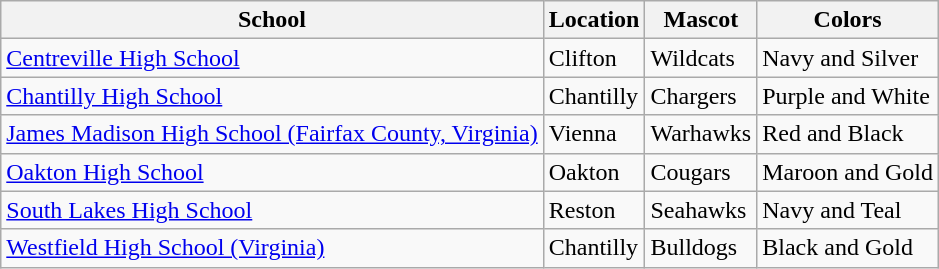<table class="wikitable sortable">
<tr>
<th>School</th>
<th>Location</th>
<th>Mascot</th>
<th>Colors</th>
</tr>
<tr>
<td><a href='#'>Centreville High School</a></td>
<td>Clifton</td>
<td>Wildcats</td>
<td>  Navy and Silver</td>
</tr>
<tr>
<td><a href='#'>Chantilly High School</a></td>
<td>Chantilly</td>
<td>Chargers</td>
<td>  Purple and White</td>
</tr>
<tr>
<td><a href='#'>James Madison High School (Fairfax County, Virginia)</a></td>
<td>Vienna</td>
<td>Warhawks</td>
<td>  Red and Black</td>
</tr>
<tr>
<td><a href='#'>Oakton High School</a></td>
<td>Oakton</td>
<td>Cougars</td>
<td>  Maroon and Gold</td>
</tr>
<tr>
<td><a href='#'>South Lakes High School</a></td>
<td>Reston</td>
<td>Seahawks</td>
<td>  Navy and Teal</td>
</tr>
<tr>
<td><a href='#'>Westfield High School (Virginia)</a></td>
<td>Chantilly</td>
<td>Bulldogs</td>
<td>  Black and Gold</td>
</tr>
</table>
